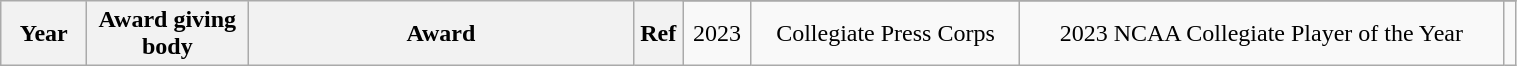<table class="wikitable sortable" style="text-align:center" width="80%">
<tr>
<th style="width:50px;" rowspan="2">Year</th>
<th style="width:100px;" rowspan="2">Award giving body</th>
<th style="width:250px;" rowspan="2">Award</th>
<th style="width:25px;" rowspan="2">Ref</th>
</tr>
<tr>
<td>2023</td>
<td>Collegiate Press Corps</td>
<td>2023 NCAA Collegiate Player of the Year</td>
<td></td>
</tr>
</table>
